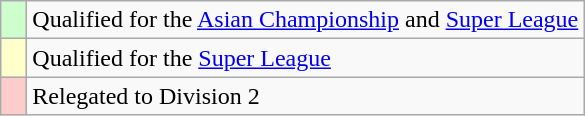<table class="wikitable" style="text-align: left;">
<tr>
<td width=10px bgcolor=#CCFFCC></td>
<td>Qualified for the <a href='#'>Asian Championship</a> and <a href='#'>Super League</a></td>
</tr>
<tr>
<td width=10px bgcolor=#ffffcc></td>
<td>Qualified for the <a href='#'>Super League</a></td>
</tr>
<tr>
<td width=10px bgcolor=#ffcccc></td>
<td>Relegated to Division 2</td>
</tr>
</table>
